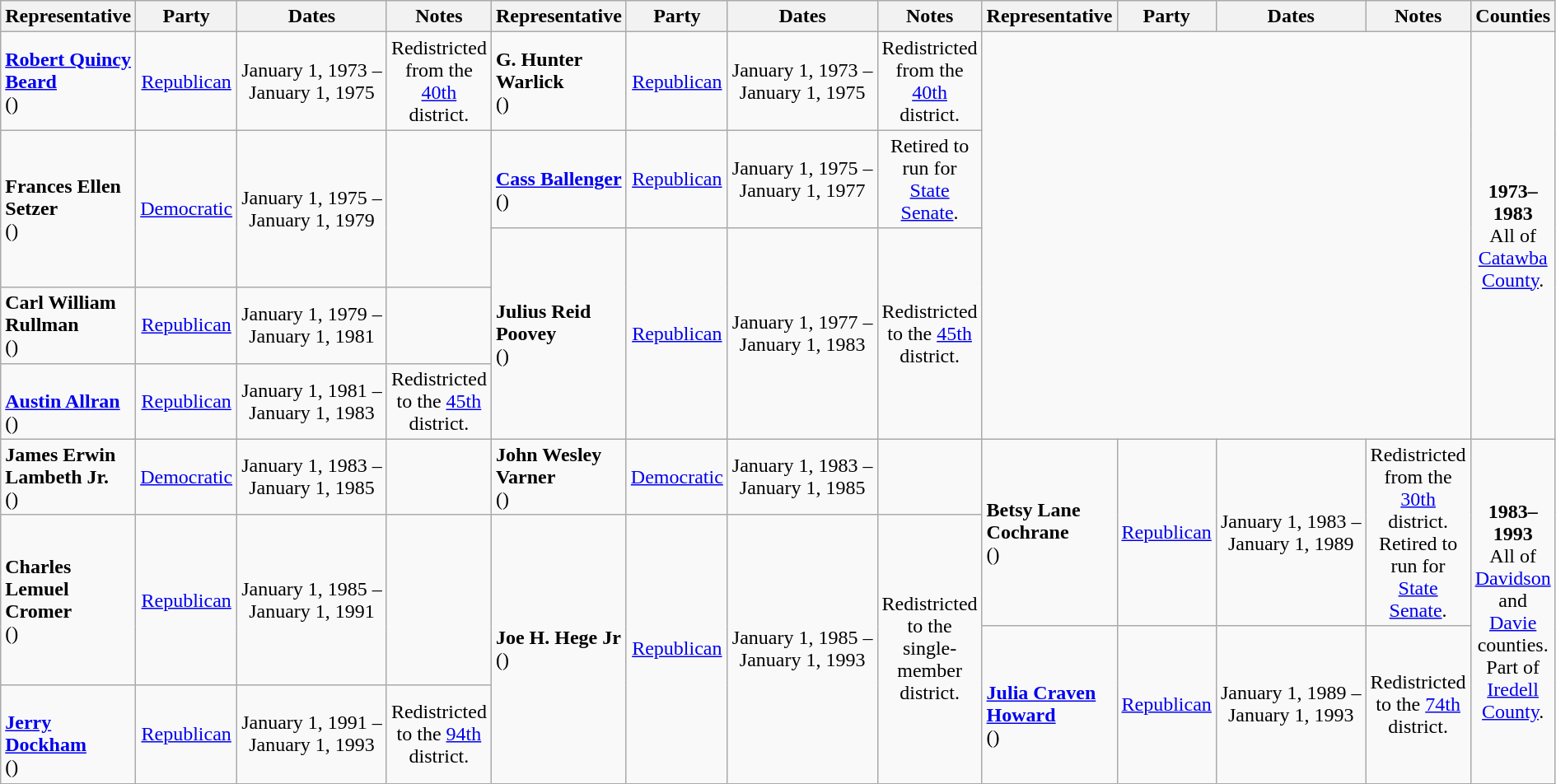<table class=wikitable style="text-align:center">
<tr>
<th>Representative</th>
<th>Party</th>
<th>Dates</th>
<th>Notes</th>
<th>Representative</th>
<th>Party</th>
<th>Dates</th>
<th>Notes</th>
<th>Representative</th>
<th>Party</th>
<th>Dates</th>
<th>Notes</th>
<th>Counties</th>
</tr>
<tr style="height:3em">
<td align=left><strong><a href='#'>Robert Quincy Beard</a></strong><br>()</td>
<td><a href='#'>Republican</a></td>
<td nowrap>January 1, 1973 – <br> January 1, 1975</td>
<td>Redistricted from the <a href='#'>40th</a> district.</td>
<td align=left><strong>G. Hunter Warlick</strong><br>()</td>
<td><a href='#'>Republican</a></td>
<td nowrap>January 1, 1973 – <br> January 1, 1975</td>
<td>Redistricted from the <a href='#'>40th</a> district.</td>
<td colspan=4  rowspan=5></td>
<td rowspan=5><strong>1973–1983</strong> <br> All of <a href='#'>Catawba County</a>.</td>
</tr>
<tr style="height:3em">
<td rowspan=2 align=left><strong>Frances Ellen Setzer</strong><br>()</td>
<td rowspan=2 ><a href='#'>Democratic</a></td>
<td rowspan=2 nowrap>January 1, 1975 – <br> January 1, 1979</td>
<td rowspan=2></td>
<td align=left><br><strong><a href='#'>Cass Ballenger</a></strong><br>()</td>
<td><a href='#'>Republican</a></td>
<td nowrap>January 1, 1975 – <br> January 1, 1977</td>
<td>Retired to run for <a href='#'>State Senate</a>.</td>
</tr>
<tr style="height:3em">
<td rowspan=3 align=left><strong>Julius Reid Poovey</strong><br>()</td>
<td rowspan=3 ><a href='#'>Republican</a></td>
<td rowspan=3 nowrap>January 1, 1977 – <br> January 1, 1983</td>
<td rowspan=3>Redistricted to the <a href='#'>45th</a> district.</td>
</tr>
<tr style="height:3em">
<td align=left><strong>Carl William Rullman</strong><br>()</td>
<td><a href='#'>Republican</a></td>
<td nowrap>January 1, 1979 – <br> January 1, 1981</td>
<td></td>
</tr>
<tr style="height:3em">
<td align=left><br><strong><a href='#'>Austin Allran</a></strong><br>()</td>
<td><a href='#'>Republican</a></td>
<td nowrap>January 1, 1981 – <br> January 1, 1983</td>
<td>Redistricted to the <a href='#'>45th</a> district.</td>
</tr>
<tr style="height:3em">
<td align=left><strong>James Erwin Lambeth Jr.</strong><br>()</td>
<td><a href='#'>Democratic</a></td>
<td nowrap>January 1, 1983 – <br> January 1, 1985</td>
<td></td>
<td align=left><strong>John Wesley Varner</strong><br>()</td>
<td><a href='#'>Democratic</a></td>
<td nowrap>January 1, 1983 – <br> January 1, 1985</td>
<td></td>
<td rowspan=2 align=left><strong>Betsy Lane Cochrane</strong><br>()</td>
<td rowspan=2 ><a href='#'>Republican</a></td>
<td rowspan=2 nowrap>January 1, 1983 – <br> January 1, 1989</td>
<td rowspan=2>Redistricted from the <a href='#'>30th</a> district. <br> Retired to run for <a href='#'>State Senate</a>.</td>
<td rowspan=4><strong>1983–1993</strong> <br> All of <a href='#'>Davidson</a> and <a href='#'>Davie</a> counties. <br> Part of <a href='#'>Iredell County</a>.</td>
</tr>
<tr style="height:3em">
<td rowspan=2 align=left><strong>Charles Lemuel Cromer</strong><br>()</td>
<td rowspan=2 ><a href='#'>Republican</a></td>
<td rowspan=2 nowrap>January 1, 1985 – <br> January 1, 1991</td>
<td rowspan=2></td>
<td rowspan=3 align=left><strong>Joe H. Hege Jr</strong><br>()</td>
<td rowspan=3 ><a href='#'>Republican</a></td>
<td rowspan=3 nowrap>January 1, 1985 – <br> January 1, 1993</td>
<td rowspan=3>Redistricted to the single-member district.</td>
</tr>
<tr style="height:3em">
<td rowspan=2 align=left><br><strong><a href='#'>Julia Craven Howard</a></strong><br>()</td>
<td rowspan=2 ><a href='#'>Republican</a></td>
<td rowspan=2 nowrap>January 1, 1989 – <br> January 1, 1993</td>
<td rowspan=2>Redistricted to the <a href='#'>74th</a> district.</td>
</tr>
<tr style="height:3em">
<td align=left><br><strong><a href='#'>Jerry Dockham</a></strong><br>()</td>
<td><a href='#'>Republican</a></td>
<td nowrap>January 1, 1991 – <br> January 1, 1993</td>
<td>Redistricted to the <a href='#'>94th</a> district.</td>
</tr>
</table>
